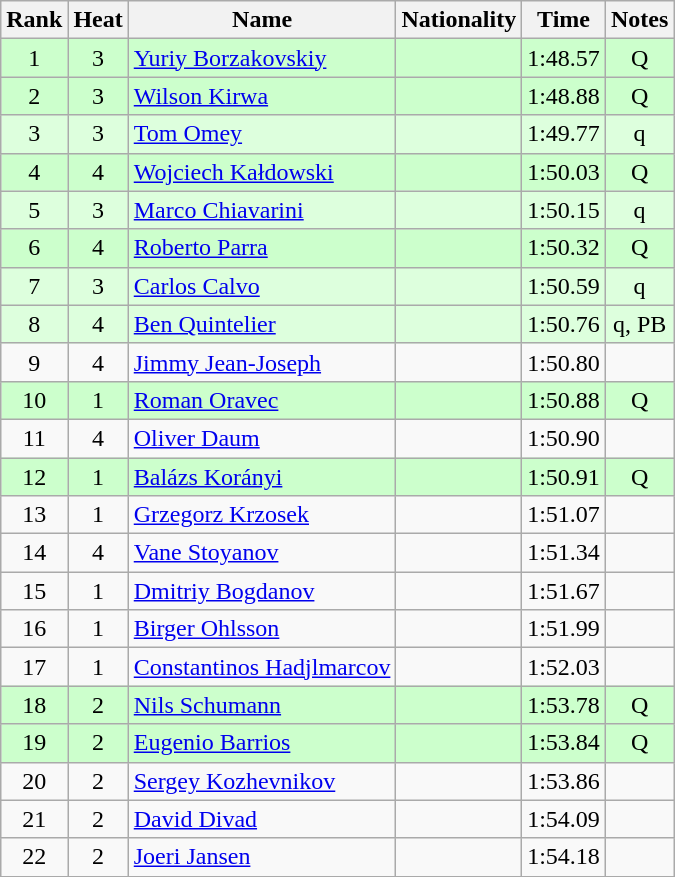<table class="wikitable sortable" style="text-align:center">
<tr>
<th>Rank</th>
<th>Heat</th>
<th>Name</th>
<th>Nationality</th>
<th>Time</th>
<th>Notes</th>
</tr>
<tr bgcolor=ccffcc>
<td>1</td>
<td>3</td>
<td align="left"><a href='#'>Yuriy Borzakovskiy</a></td>
<td align=left></td>
<td>1:48.57</td>
<td>Q</td>
</tr>
<tr bgcolor=ccffcc>
<td>2</td>
<td>3</td>
<td align="left"><a href='#'>Wilson Kirwa</a></td>
<td align=left></td>
<td>1:48.88</td>
<td>Q</td>
</tr>
<tr bgcolor=ddffdd>
<td>3</td>
<td>3</td>
<td align="left"><a href='#'>Tom Omey</a></td>
<td align=left></td>
<td>1:49.77</td>
<td>q</td>
</tr>
<tr bgcolor=ccffcc>
<td>4</td>
<td>4</td>
<td align="left"><a href='#'>Wojciech Kałdowski</a></td>
<td align=left></td>
<td>1:50.03</td>
<td>Q</td>
</tr>
<tr bgcolor=ddffdd>
<td>5</td>
<td>3</td>
<td align="left"><a href='#'>Marco Chiavarini</a></td>
<td align=left></td>
<td>1:50.15</td>
<td>q</td>
</tr>
<tr bgcolor=ccffcc>
<td>6</td>
<td>4</td>
<td align="left"><a href='#'>Roberto Parra</a></td>
<td align=left></td>
<td>1:50.32</td>
<td>Q</td>
</tr>
<tr bgcolor=ddffdd>
<td>7</td>
<td>3</td>
<td align="left"><a href='#'>Carlos Calvo</a></td>
<td align=left></td>
<td>1:50.59</td>
<td>q</td>
</tr>
<tr bgcolor=ddffdd>
<td>8</td>
<td>4</td>
<td align="left"><a href='#'>Ben Quintelier</a></td>
<td align=left></td>
<td>1:50.76</td>
<td>q, PB</td>
</tr>
<tr>
<td>9</td>
<td>4</td>
<td align="left"><a href='#'>Jimmy Jean-Joseph</a></td>
<td align=left></td>
<td>1:50.80</td>
<td></td>
</tr>
<tr bgcolor=ccffcc>
<td>10</td>
<td>1</td>
<td align="left"><a href='#'>Roman Oravec</a></td>
<td align=left></td>
<td>1:50.88</td>
<td>Q</td>
</tr>
<tr>
<td>11</td>
<td>4</td>
<td align="left"><a href='#'>Oliver Daum</a></td>
<td align=left></td>
<td>1:50.90</td>
<td></td>
</tr>
<tr bgcolor=ccffcc>
<td>12</td>
<td>1</td>
<td align="left"><a href='#'>Balázs Korányi</a></td>
<td align=left></td>
<td>1:50.91</td>
<td>Q</td>
</tr>
<tr>
<td>13</td>
<td>1</td>
<td align="left"><a href='#'>Grzegorz Krzosek</a></td>
<td align=left></td>
<td>1:51.07</td>
<td></td>
</tr>
<tr>
<td>14</td>
<td>4</td>
<td align="left"><a href='#'>Vane Stoyanov</a></td>
<td align=left></td>
<td>1:51.34</td>
<td></td>
</tr>
<tr>
<td>15</td>
<td>1</td>
<td align="left"><a href='#'>Dmitriy Bogdanov</a></td>
<td align=left></td>
<td>1:51.67</td>
<td></td>
</tr>
<tr>
<td>16</td>
<td>1</td>
<td align="left"><a href='#'>Birger Ohlsson</a></td>
<td align=left></td>
<td>1:51.99</td>
<td></td>
</tr>
<tr>
<td>17</td>
<td>1</td>
<td align="left"><a href='#'>Constantinos Hadjlmarcov</a></td>
<td align=left></td>
<td>1:52.03</td>
<td></td>
</tr>
<tr bgcolor=ccffcc>
<td>18</td>
<td>2</td>
<td align="left"><a href='#'>Nils Schumann</a></td>
<td align=left></td>
<td>1:53.78</td>
<td>Q</td>
</tr>
<tr bgcolor=ccffcc>
<td>19</td>
<td>2</td>
<td align="left"><a href='#'>Eugenio Barrios</a></td>
<td align=left></td>
<td>1:53.84</td>
<td>Q</td>
</tr>
<tr>
<td>20</td>
<td>2</td>
<td align="left"><a href='#'>Sergey Kozhevnikov</a></td>
<td align=left></td>
<td>1:53.86</td>
<td></td>
</tr>
<tr>
<td>21</td>
<td>2</td>
<td align="left"><a href='#'>David Divad</a></td>
<td align=left></td>
<td>1:54.09</td>
<td></td>
</tr>
<tr>
<td>22</td>
<td>2</td>
<td align="left"><a href='#'>Joeri Jansen</a></td>
<td align=left></td>
<td>1:54.18</td>
<td></td>
</tr>
</table>
